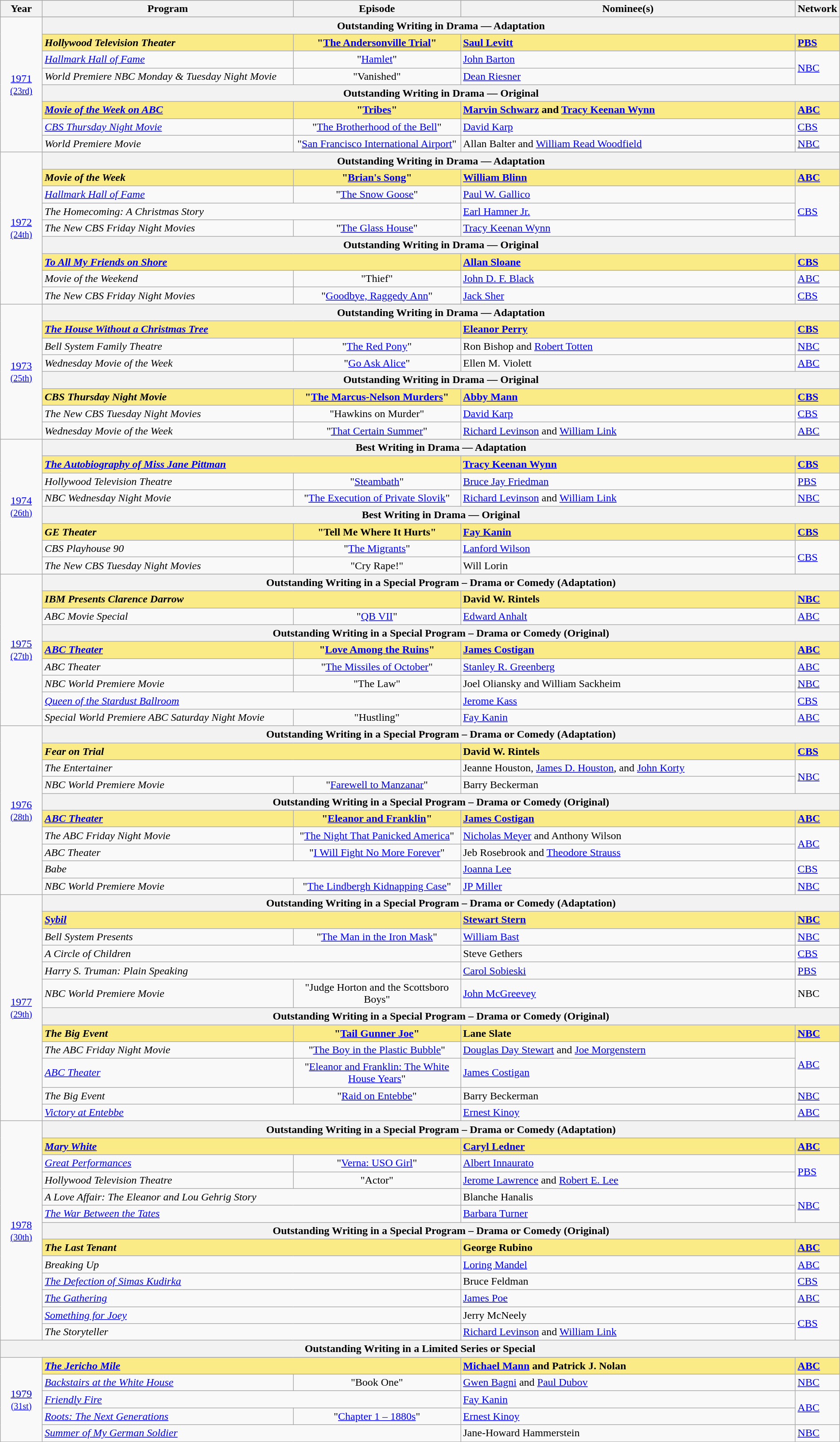<table class="wikitable" style="width:100%">
<tr bgcolor="#bebebe">
<th width="5%">Year</th>
<th width="30%">Program</th>
<th width="20%">Episode</th>
<th width="40%">Nominee(s)</th>
<th width="5%">Network</th>
</tr>
<tr>
<td rowspan=9 style="text-align:center"><a href='#'>1971</a><br><small><a href='#'>(23rd)</a></small></td>
</tr>
<tr>
<th colspan="4">Outstanding Writing in Drama — Adaptation</th>
</tr>
<tr style="background:#FAEB86">
<td><strong><em>Hollywood Television Theater</em></strong></td>
<td align=center><strong>"<a href='#'>The Andersonville Trial</a>"</strong></td>
<td><strong><a href='#'>Saul Levitt</a></strong></td>
<td><strong><a href='#'>PBS</a></strong></td>
</tr>
<tr>
<td><em><a href='#'>Hallmark Hall of Fame</a></em></td>
<td align=center>"<a href='#'>Hamlet</a>"</td>
<td><a href='#'>John Barton</a></td>
<td rowspan=2><a href='#'>NBC</a></td>
</tr>
<tr>
<td><em>World Premiere NBC Monday & Tuesday Night Movie</em></td>
<td align=center>"Vanished"</td>
<td><a href='#'>Dean Riesner</a></td>
</tr>
<tr>
<th colspan="4">Outstanding Writing in Drama — Original</th>
</tr>
<tr style="background:#FAEB86">
<td><strong><em><a href='#'>Movie of the Week on ABC</a></em></strong></td>
<td align=center><strong>"<a href='#'>Tribes</a>"</strong></td>
<td><strong><a href='#'>Marvin Schwarz</a> and <a href='#'>Tracy Keenan Wynn</a></strong></td>
<td><strong><a href='#'>ABC</a></strong></td>
</tr>
<tr>
<td><em><a href='#'>CBS Thursday Night Movie</a></em></td>
<td align=center>"<a href='#'>The Brotherhood of the Bell</a>"</td>
<td><a href='#'>David Karp</a></td>
<td><a href='#'>CBS</a></td>
</tr>
<tr>
<td><em>World Premiere Movie</em></td>
<td align=center>"<a href='#'>San Francisco International Airport</a>"</td>
<td>Allan Balter and <a href='#'>William Read Woodfield</a></td>
<td><a href='#'>NBC</a></td>
</tr>
<tr>
<td rowspan=10 style="text-align:center"><a href='#'>1972</a><br><small><a href='#'>(24th)</a></small></td>
</tr>
<tr>
<th colspan="4">Outstanding Writing in Drama — Adaptation</th>
</tr>
<tr style="background:#FAEB86">
<td><strong><em>Movie of the Week</em></strong></td>
<td align=center><strong>"<a href='#'>Brian's Song</a>"</strong></td>
<td><strong><a href='#'>William Blinn</a></strong></td>
<td><strong><a href='#'>ABC</a></strong></td>
</tr>
<tr>
<td><em><a href='#'>Hallmark Hall of Fame</a></em></td>
<td align=center>"<a href='#'>The Snow Goose</a>"</td>
<td><a href='#'>Paul W. Gallico</a></td>
<td rowspan=3><a href='#'>CBS</a></td>
</tr>
<tr>
<td colspan=2><em>The Homecoming: A Christmas Story</em></td>
<td><a href='#'>Earl Hamner Jr.</a></td>
</tr>
<tr>
<td><em>The New CBS Friday Night Movies</em></td>
<td align=center>"<a href='#'>The Glass House</a>"</td>
<td><a href='#'>Tracy Keenan Wynn</a></td>
</tr>
<tr>
<th colspan="4">Outstanding Writing in Drama — Original</th>
</tr>
<tr style="background:#FAEB86">
<td colspan=2><strong><em><a href='#'>To All My Friends on Shore</a></em></strong></td>
<td><strong><a href='#'>Allan Sloane</a></strong></td>
<td><strong><a href='#'>CBS</a></strong></td>
</tr>
<tr>
<td><em>Movie of the Weekend</em></td>
<td align=center>"Thief"</td>
<td><a href='#'>John D. F. Black</a></td>
<td><a href='#'>ABC</a></td>
</tr>
<tr>
<td><em>The New CBS Friday Night Movies</em></td>
<td align=center>"<a href='#'>Goodbye, Raggedy Ann</a>"</td>
<td><a href='#'>Jack Sher</a></td>
<td><a href='#'>CBS</a></td>
</tr>
<tr>
<td rowspan=9 style="text-align:center"><a href='#'>1973</a><br><small><a href='#'>(25th)</a></small></td>
</tr>
<tr>
<th colspan="4">Outstanding Writing in Drama — Adaptation</th>
</tr>
<tr style="background:#FAEB86">
<td colspan=2><strong><em><a href='#'>The House Without a Christmas Tree</a></em></strong></td>
<td><strong><a href='#'>Eleanor Perry</a></strong></td>
<td><strong><a href='#'>CBS</a></strong></td>
</tr>
<tr>
<td><em>Bell System Family Theatre</em></td>
<td align=center>"<a href='#'>The Red Pony</a>"</td>
<td>Ron Bishop and <a href='#'>Robert Totten</a></td>
<td><a href='#'>NBC</a></td>
</tr>
<tr>
<td><em>Wednesday Movie of the Week</em></td>
<td align=center>"<a href='#'>Go Ask Alice</a>"</td>
<td>Ellen M. Violett</td>
<td><a href='#'>ABC</a></td>
</tr>
<tr>
<th colspan="4"><strong>Outstanding Writing in Drama — Original</strong></th>
</tr>
<tr style="background:#FAEB86">
<td><strong><em>CBS Thursday Night Movie</em></strong></td>
<td align=center><strong>"<a href='#'>The Marcus-Nelson Murders</a>"</strong></td>
<td><strong><a href='#'>Abby Mann</a></strong></td>
<td><strong><a href='#'>CBS</a></strong></td>
</tr>
<tr>
<td><em>The New CBS Tuesday Night Movies</em></td>
<td align=center>"Hawkins on Murder"</td>
<td><a href='#'>David Karp</a></td>
<td><a href='#'>CBS</a></td>
</tr>
<tr>
<td><em>Wednesday Movie of the Week</em></td>
<td align=center>"<a href='#'>That Certain Summer</a>"</td>
<td><a href='#'>Richard Levinson</a> and <a href='#'>William Link</a></td>
<td><a href='#'>ABC</a></td>
</tr>
<tr>
<td rowspan=9 style="text-align:center"><a href='#'>1974</a><br><small><a href='#'>(26th)</a></small></td>
</tr>
<tr>
<th colspan="4">Best Writing in Drama — Adaptation</th>
</tr>
<tr style="background:#FAEB86">
<td colspan=2><strong><em><a href='#'>The Autobiography of Miss Jane Pittman</a></em></strong></td>
<td><strong><a href='#'>Tracy Keenan Wynn</a></strong></td>
<td><strong><a href='#'>CBS</a></strong></td>
</tr>
<tr>
<td><em>Hollywood Television Theatre</em></td>
<td align=center>"<a href='#'>Steambath</a>"</td>
<td><a href='#'>Bruce Jay Friedman</a></td>
<td><a href='#'>PBS</a></td>
</tr>
<tr>
<td><em>NBC Wednesday Night Movie</em></td>
<td align=center>"<a href='#'>The Execution of Private Slovik</a>"</td>
<td><a href='#'>Richard Levinson</a> and <a href='#'>William Link</a></td>
<td><a href='#'>NBC</a></td>
</tr>
<tr>
<th colspan="4">Best Writing in Drama — Original</th>
</tr>
<tr style="background:#FAEB86">
<td><strong><em>GE Theater</em></strong></td>
<td align=center><strong>"Tell Me Where It Hurts"</strong></td>
<td><strong><a href='#'>Fay Kanin</a></strong></td>
<td><strong><a href='#'>CBS</a></strong></td>
</tr>
<tr>
<td><em>CBS Playhouse 90</em></td>
<td align=center>"<a href='#'>The Migrants</a>"</td>
<td><a href='#'>Lanford Wilson</a></td>
<td rowspan=2><a href='#'>CBS</a></td>
</tr>
<tr>
<td><em>The New CBS Tuesday Night Movies</em></td>
<td align=center>"Cry Rape!"</td>
<td>Will Lorin</td>
</tr>
<tr>
<td rowspan=10 style="text-align:center"><a href='#'>1975</a><br><small><a href='#'>(27th)</a></small></td>
</tr>
<tr>
<th colspan="4">Outstanding Writing in a Special Program – Drama or Comedy (Adaptation)</th>
</tr>
<tr style="background:#FAEB86">
<td colspan=2><strong><em>IBM Presents Clarence Darrow</em></strong></td>
<td><strong>David W. Rintels</strong></td>
<td><strong><a href='#'>NBC</a></strong></td>
</tr>
<tr>
<td><em>ABC Movie Special</em></td>
<td align=center>"<a href='#'>QB VII</a>"</td>
<td><a href='#'>Edward Anhalt</a></td>
<td><a href='#'>ABC</a></td>
</tr>
<tr>
<th colspan="4">Outstanding Writing in a Special Program – Drama or Comedy (Original)</th>
</tr>
<tr style="background:#FAEB86">
<td><strong><em><a href='#'>ABC Theater</a></em></strong></td>
<td align=center><strong>"<a href='#'>Love Among the Ruins</a>"</strong></td>
<td><strong><a href='#'>James Costigan</a></strong></td>
<td><strong><a href='#'>ABC</a></strong></td>
</tr>
<tr>
<td><em>ABC Theater</em></td>
<td align=center>"<a href='#'>The Missiles of October</a>"</td>
<td><a href='#'>Stanley R. Greenberg</a></td>
<td><a href='#'>ABC</a></td>
</tr>
<tr>
<td><em>NBC World Premiere Movie</em></td>
<td align=center>"The Law"</td>
<td>Joel Oliansky and William Sackheim</td>
<td><a href='#'>NBC</a></td>
</tr>
<tr>
<td colspan=2><em><a href='#'>Queen of the Stardust Ballroom</a></em></td>
<td><a href='#'>Jerome Kass</a></td>
<td><a href='#'>CBS</a></td>
</tr>
<tr>
<td><em>Special World Premiere ABC Saturday Night Movie</em></td>
<td align=center>"Hustling"</td>
<td><a href='#'>Fay Kanin</a></td>
<td><a href='#'>ABC</a></td>
</tr>
<tr>
<td rowspan=10 style="text-align:center"><a href='#'>1976</a><br><small><a href='#'>(28th)</a></small></td>
<th colspan="4">Outstanding Writing in a Special Program – Drama or Comedy  (Adaptation)</th>
</tr>
<tr style="background:#FAEB86">
<td colspan=2><strong><em>Fear on Trial</em></strong></td>
<td><strong>David W. Rintels</strong></td>
<td><strong><a href='#'>CBS</a></strong></td>
</tr>
<tr>
<td colspan=2><em>The Entertainer</em></td>
<td>Jeanne Houston, <a href='#'>James D. Houston</a>, and <a href='#'>John Korty</a></td>
<td rowspan=2><a href='#'>NBC</a></td>
</tr>
<tr>
<td><em>NBC World Premiere Movie</em></td>
<td align=center>"<a href='#'>Farewell to Manzanar</a>"</td>
<td>Barry Beckerman</td>
</tr>
<tr>
<th colspan="4">Outstanding Writing in a Special Program – Drama or Comedy  (Original)</th>
</tr>
<tr style="background:#FAEB86">
<td><strong><em><a href='#'>ABC Theater</a></em></strong></td>
<td align=center><strong>"<a href='#'>Eleanor and Franklin</a>"</strong></td>
<td><strong><a href='#'>James Costigan</a></strong></td>
<td><strong><a href='#'>ABC</a></strong></td>
</tr>
<tr>
<td><em>The ABC Friday Night Movie</em></td>
<td align=center>"<a href='#'>The Night That Panicked America</a>"</td>
<td><a href='#'>Nicholas Meyer</a> and Anthony Wilson</td>
<td rowspan="2"><a href='#'>ABC</a></td>
</tr>
<tr>
<td><em>ABC Theater</em></td>
<td align=center>"<a href='#'>I Will Fight No More Forever</a>"</td>
<td>Jeb Rosebrook and <a href='#'>Theodore Strauss</a></td>
</tr>
<tr>
<td colspan=2><em>Babe</em></td>
<td><a href='#'>Joanna Lee</a></td>
<td><a href='#'>CBS</a></td>
</tr>
<tr>
<td><em>NBC World Premiere Movie</em></td>
<td align=center>"<a href='#'>The Lindbergh Kidnapping Case</a>"</td>
<td><a href='#'>JP Miller</a></td>
<td><a href='#'>NBC</a></td>
</tr>
<tr>
<td rowspan=12 style="text-align:center"><a href='#'>1977</a><br><small><a href='#'>(29th)</a></small></td>
<th colspan="4"><strong>Outstanding Writing in a Special Program – Drama or Comedy (Adaptation)</strong></th>
</tr>
<tr style="background:#FAEB86">
<td colspan=2><strong><em><a href='#'>Sybil</a></em></strong></td>
<td><strong><a href='#'>Stewart Stern</a></strong></td>
<td><strong><a href='#'>NBC</a></strong></td>
</tr>
<tr>
<td><em>Bell System Presents</em></td>
<td align=center>"<a href='#'>The Man in the Iron Mask</a>"</td>
<td><a href='#'>William Bast</a></td>
<td><a href='#'>NBC</a></td>
</tr>
<tr>
<td colspan=2><em>A Circle of Children</em></td>
<td>Steve Gethers</td>
<td><a href='#'>CBS</a></td>
</tr>
<tr>
<td colspan=2><em>Harry S. Truman: Plain Speaking</em></td>
<td><a href='#'>Carol Sobieski</a></td>
<td><a href='#'>PBS</a></td>
</tr>
<tr>
<td><em>NBC World Premiere Movie</em></td>
<td align=center>"Judge Horton and the Scottsboro Boys"</td>
<td><a href='#'>John McGreevey</a></td>
<td>NBC</td>
</tr>
<tr>
<th colspan="4">Outstanding Writing in a Special Program – Drama or Comedy  (Original)</th>
</tr>
<tr style="background:#FAEB86">
<td><strong><em>The Big Event</em></strong></td>
<td align=center><strong>"<a href='#'>Tail Gunner Joe</a>"</strong></td>
<td><strong>Lane Slate</strong></td>
<td><strong><a href='#'>NBC</a></strong></td>
</tr>
<tr>
<td><em>The ABC Friday Night Movie</em></td>
<td align=center>"<a href='#'>The Boy in the Plastic Bubble</a>"</td>
<td><a href='#'>Douglas Day Stewart</a> and <a href='#'>Joe Morgenstern</a></td>
<td rowspan=2><a href='#'>ABC</a></td>
</tr>
<tr>
<td><em><a href='#'>ABC Theater</a></em></td>
<td align=center>"<a href='#'>Eleanor and Franklin: The White House Years</a>"</td>
<td><a href='#'>James Costigan</a></td>
</tr>
<tr>
<td><em>The Big Event</em></td>
<td align=center>"<a href='#'>Raid on Entebbe</a>"</td>
<td>Barry Beckerman</td>
<td><a href='#'>NBC</a></td>
</tr>
<tr>
<td colspan=2><em><a href='#'>Victory at Entebbe</a></em></td>
<td><a href='#'>Ernest Kinoy</a></td>
<td><a href='#'>ABC</a></td>
</tr>
<tr>
<td rowspan=13 style="text-align:center"><a href='#'>1978</a><br><small><a href='#'>(30th)</a></small></td>
<th colspan="4">Outstanding Writing in a Special Program – Drama or Comedy (Adaptation)</th>
</tr>
<tr style="background:#FAEB86">
<td colspan=2><strong><em><a href='#'>Mary White</a></em></strong></td>
<td><strong><a href='#'>Caryl Ledner</a></strong></td>
<td><strong><a href='#'>ABC</a></strong></td>
</tr>
<tr>
<td><em><a href='#'>Great Performances</a></em></td>
<td align=center>"<a href='#'>Verna: USO Girl</a>"</td>
<td><a href='#'>Albert Innaurato</a></td>
<td rowspan="2"><a href='#'>PBS</a></td>
</tr>
<tr>
<td><em>Hollywood Television Theatre</em></td>
<td align=center>"Actor"</td>
<td><a href='#'>Jerome Lawrence</a> and <a href='#'>Robert E. Lee</a></td>
</tr>
<tr>
<td colspan=2><em>A Love Affair: The Eleanor and Lou Gehrig Story</em></td>
<td>Blanche Hanalis</td>
<td rowspan="2"><a href='#'>NBC</a></td>
</tr>
<tr>
<td colspan=2><em><a href='#'>The War Between the Tates</a></em></td>
<td><a href='#'>Barbara Turner</a></td>
</tr>
<tr>
<th colspan="4">Outstanding Writing in a Special Program – Drama or Comedy (Original)</th>
</tr>
<tr style="background:#FAEB86">
<td colspan=2><strong><em>The Last Tenant</em></strong></td>
<td><strong>George Rubino</strong></td>
<td><strong><a href='#'>ABC</a></strong></td>
</tr>
<tr>
<td colspan=2><em>Breaking Up</em></td>
<td><a href='#'>Loring Mandel</a></td>
<td><a href='#'>ABC</a></td>
</tr>
<tr>
<td colspan=2><em><a href='#'>The Defection of Simas Kudirka</a></em></td>
<td>Bruce Feldman</td>
<td><a href='#'>CBS</a></td>
</tr>
<tr>
<td colspan=2><em><a href='#'>The Gathering</a></em></td>
<td><a href='#'>James Poe</a></td>
<td><a href='#'>ABC</a></td>
</tr>
<tr>
<td colspan=2><em><a href='#'>Something for Joey</a></em></td>
<td>Jerry McNeely</td>
<td rowspan=2><a href='#'>CBS</a></td>
</tr>
<tr>
<td colspan=2><em>The Storyteller</em></td>
<td><a href='#'>Richard Levinson</a> and <a href='#'>William Link</a></td>
</tr>
<tr>
<th colspan=5>Outstanding Writing in a Limited Series or Special</th>
</tr>
<tr>
<td rowspan=6 style="text-align:center"><a href='#'>1979</a><br><small><a href='#'>(31st)</a></small><br></td>
</tr>
<tr style="background:#FAEB86">
<td colspan=2><strong><em><a href='#'>The Jericho Mile</a></em></strong></td>
<td><strong><a href='#'>Michael Mann</a> and Patrick J. Nolan</strong></td>
<td><strong><a href='#'>ABC</a></strong></td>
</tr>
<tr>
<td><em><a href='#'>Backstairs at the White House</a></em></td>
<td align=center>"Book One"</td>
<td><a href='#'>Gwen Bagni</a> and <a href='#'>Paul Dubov</a></td>
<td><a href='#'>NBC</a></td>
</tr>
<tr>
<td colspan=2><em><a href='#'>Friendly Fire</a></em></td>
<td><a href='#'>Fay Kanin</a></td>
<td rowspan=2><a href='#'>ABC</a></td>
</tr>
<tr>
<td><em><a href='#'>Roots: The Next Generations</a></em></td>
<td align=center>"<a href='#'>Chapter 1 – 1880s</a>"</td>
<td><a href='#'>Ernest Kinoy</a></td>
</tr>
<tr>
<td colspan=2><em><a href='#'>Summer of My German Soldier</a></em></td>
<td>Jane-Howard Hammerstein</td>
<td><a href='#'>NBC</a></td>
</tr>
</table>
